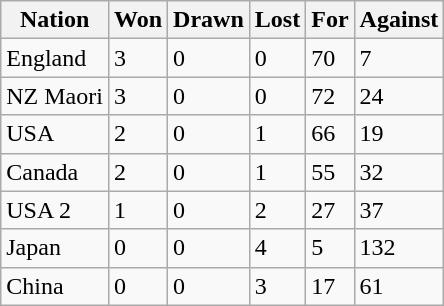<table class="wikitable">
<tr>
<th>Nation</th>
<th>Won</th>
<th>Drawn</th>
<th>Lost</th>
<th>For</th>
<th>Against</th>
</tr>
<tr>
<td>England</td>
<td>3</td>
<td>0</td>
<td>0</td>
<td>70</td>
<td>7</td>
</tr>
<tr>
<td>NZ Maori</td>
<td>3</td>
<td>0</td>
<td>0</td>
<td>72</td>
<td>24</td>
</tr>
<tr>
<td>USA</td>
<td>2</td>
<td>0</td>
<td>1</td>
<td>66</td>
<td>19</td>
</tr>
<tr>
<td>Canada</td>
<td>2</td>
<td>0</td>
<td>1</td>
<td>55</td>
<td>32</td>
</tr>
<tr>
<td>USA 2</td>
<td>1</td>
<td>0</td>
<td>2</td>
<td>27</td>
<td>37</td>
</tr>
<tr>
<td>Japan</td>
<td>0</td>
<td>0</td>
<td>4</td>
<td>5</td>
<td>132</td>
</tr>
<tr>
<td>China</td>
<td>0</td>
<td>0</td>
<td>3</td>
<td>17</td>
<td>61</td>
</tr>
</table>
